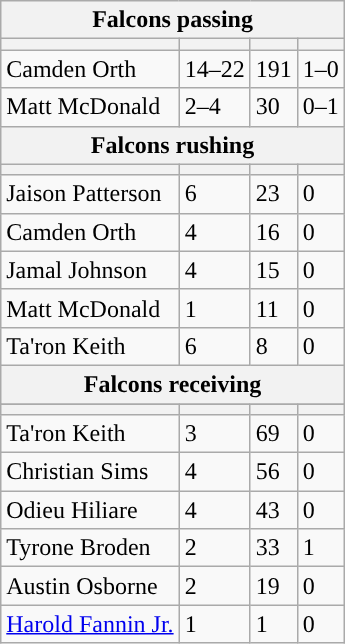<table class="wikitable plainrowheaders">
<tr>
<th colspan="6">Falcons passing</th>
</tr>
<tr>
<th scope="col"></th>
<th scope="col"></th>
<th scope="col"></th>
<th scope="col"></th>
</tr>
<tr>
<td>Camden Orth</td>
<td>14–22</td>
<td>191</td>
<td>1–0</td>
</tr>
<tr>
<td>Matt McDonald</td>
<td>2–4</td>
<td>30</td>
<td>0–1</td>
</tr>
<tr>
<th colspan="6">Falcons rushing</th>
</tr>
<tr>
<th scope="col"></th>
<th scope="col"></th>
<th scope="col"></th>
<th scope="col"></th>
</tr>
<tr>
<td>Jaison Patterson</td>
<td>6</td>
<td>23</td>
<td>0</td>
</tr>
<tr>
<td>Camden Orth</td>
<td>4</td>
<td>16</td>
<td>0</td>
</tr>
<tr>
<td>Jamal Johnson</td>
<td>4</td>
<td>15</td>
<td>0</td>
</tr>
<tr>
<td>Matt McDonald</td>
<td>1</td>
<td>11</td>
<td>0</td>
</tr>
<tr>
<td>Ta'ron Keith</td>
<td>6</td>
<td>8</td>
<td>0</td>
</tr>
<tr>
<th colspan="6">Falcons receiving</th>
</tr>
<tr>
</tr>
<tr>
<th scope="col"></th>
<th scope="col"></th>
<th scope="col"></th>
<th scope="col"></th>
</tr>
<tr>
<td>Ta'ron Keith</td>
<td>3</td>
<td>69</td>
<td>0</td>
</tr>
<tr>
<td>Christian Sims</td>
<td>4</td>
<td>56</td>
<td>0</td>
</tr>
<tr>
<td>Odieu Hiliare</td>
<td>4</td>
<td>43</td>
<td>0</td>
</tr>
<tr>
<td>Tyrone Broden</td>
<td>2</td>
<td>33</td>
<td>1</td>
</tr>
<tr>
<td>Austin Osborne</td>
<td>2</td>
<td>19</td>
<td>0</td>
</tr>
<tr>
<td><a href='#'>Harold Fannin Jr.</a></td>
<td>1</td>
<td>1</td>
<td>0</td>
</tr>
</table>
